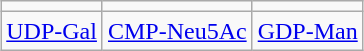<table class="wikitable" border="1" style="text-align:center; margin:1em auto 1em auto;">
<tr>
<td></td>
<td></td>
<td></td>
</tr>
<tr>
<td><a href='#'>UDP-Gal</a></td>
<td><a href='#'>CMP-Neu5Ac</a></td>
<td><a href='#'>GDP-Man</a></td>
</tr>
</table>
